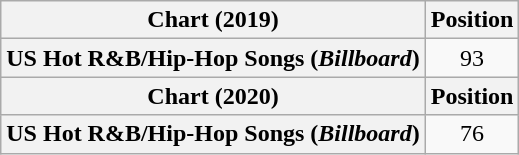<table class="wikitable plainrowheaders" style="text-align:center">
<tr>
<th scope="col">Chart (2019)</th>
<th scope="col">Position</th>
</tr>
<tr>
<th scope="row">US Hot R&B/Hip-Hop Songs (<em>Billboard</em>)</th>
<td>93</td>
</tr>
<tr>
<th scope="col">Chart (2020)</th>
<th scope="col">Position</th>
</tr>
<tr>
<th scope="row">US Hot R&B/Hip-Hop Songs (<em>Billboard</em>)</th>
<td>76</td>
</tr>
</table>
